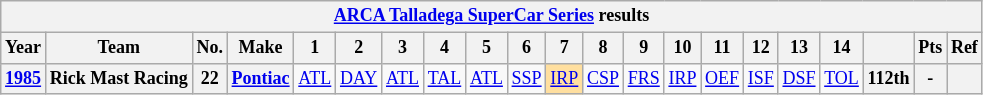<table class="wikitable" style="text-align:center; font-size:75%">
<tr>
<th colspan=45><a href='#'>ARCA Talladega SuperCar Series</a> results</th>
</tr>
<tr>
<th>Year</th>
<th>Team</th>
<th>No.</th>
<th>Make</th>
<th>1</th>
<th>2</th>
<th>3</th>
<th>4</th>
<th>5</th>
<th>6</th>
<th>7</th>
<th>8</th>
<th>9</th>
<th>10</th>
<th>11</th>
<th>12</th>
<th>13</th>
<th>14</th>
<th></th>
<th>Pts</th>
<th>Ref</th>
</tr>
<tr>
<th><a href='#'>1985</a></th>
<th>Rick Mast Racing</th>
<th>22</th>
<th><a href='#'>Pontiac</a></th>
<td><a href='#'>ATL</a></td>
<td><a href='#'>DAY</a></td>
<td><a href='#'>ATL</a></td>
<td><a href='#'>TAL</a></td>
<td><a href='#'>ATL</a></td>
<td><a href='#'>SSP</a></td>
<td style="background:#FFDF9F;"><a href='#'>IRP</a><br></td>
<td><a href='#'>CSP</a></td>
<td><a href='#'>FRS</a></td>
<td><a href='#'>IRP</a></td>
<td><a href='#'>OEF</a></td>
<td><a href='#'>ISF</a></td>
<td><a href='#'>DSF</a></td>
<td><a href='#'>TOL</a></td>
<th>112th</th>
<th>-</th>
<th></th>
</tr>
</table>
